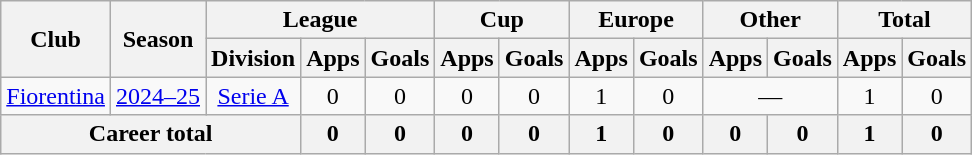<table class="wikitable" Style="text-align: center">
<tr>
<th rowspan="2">Club</th>
<th rowspan="2">Season</th>
<th colspan="3">League</th>
<th colspan="2">Cup</th>
<th colspan="2">Europe</th>
<th colspan="2">Other</th>
<th colspan="2">Total</th>
</tr>
<tr>
<th>Division</th>
<th>Apps</th>
<th>Goals</th>
<th>Apps</th>
<th>Goals</th>
<th>Apps</th>
<th>Goals</th>
<th>Apps</th>
<th>Goals</th>
<th>Apps</th>
<th>Goals</th>
</tr>
<tr>
<td><a href='#'>Fiorentina</a></td>
<td><a href='#'>2024–25</a></td>
<td><a href='#'>Serie A</a></td>
<td>0</td>
<td>0</td>
<td>0</td>
<td>0</td>
<td>1</td>
<td>0</td>
<td colspan="2">—</td>
<td>1</td>
<td>0</td>
</tr>
<tr>
<th colspan="3">Career total</th>
<th>0</th>
<th>0</th>
<th>0</th>
<th>0</th>
<th>1</th>
<th>0</th>
<th>0</th>
<th>0</th>
<th>1</th>
<th>0</th>
</tr>
</table>
